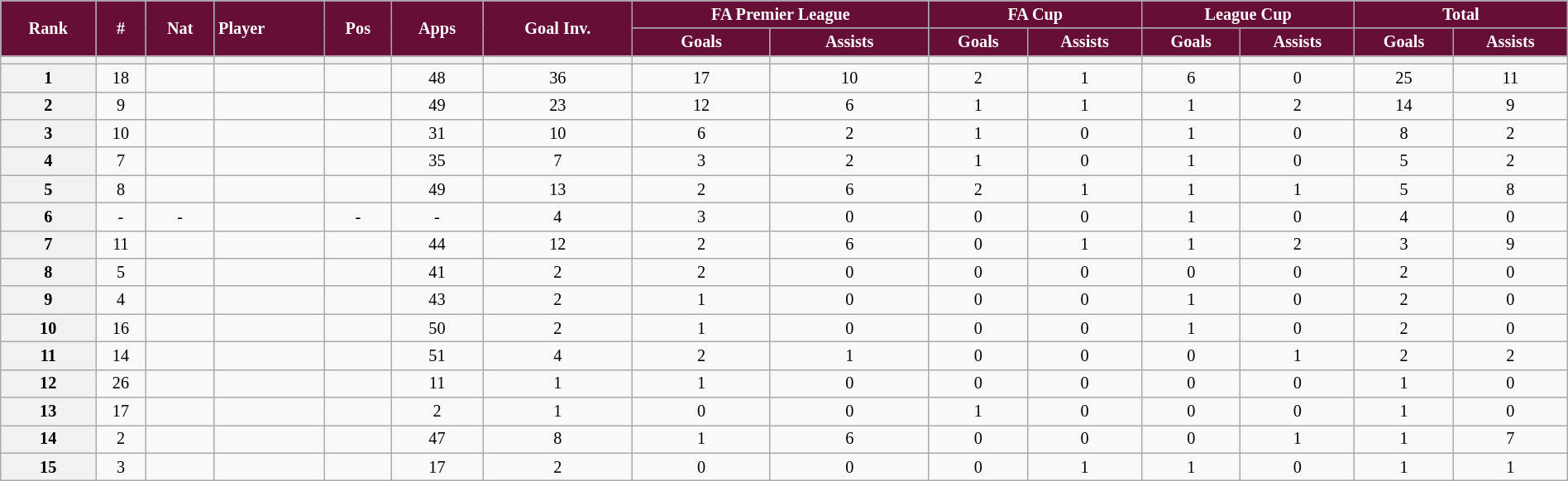<table class="wikitable sortable" style="text-align:center; font-size:84.5%; width:100%;">
<tr>
<th rowspan="2"; style="background:#670E36; color:#FFFFFF; text-align:center;">Rank</th>
<th rowspan="2"; style="background:#670E36; color:#FFFFFF; text-align:center;">#</th>
<th rowspan="2"; style="background:#670E36; color:#FFFFFF; text-align:center;">Nat</th>
<th rowspan="2"; style="background:#670E36; color:#FFFFFF; text-align:left;">Player</th>
<th rowspan="2"; style="background:#670E36; color:#FFFFFF; text-align:center;">Pos</th>
<th rowspan="2"; style="background:#670E36; color:#FFFFFF; text-align:center;">Apps</th>
<th rowspan="2"; style="background:#670E36; color:#FFFFFF; text-align:center;">Goal Inv.</th>
<th colspan="2"; style="background:#670E36; color:#FFFFFF; text-align:center;">FA Premier League</th>
<th colspan="2"; style="background:#670E36; color:#FFFFFF; text-align:center;">FA Cup</th>
<th colspan="2"; style="background:#670E36; color:#FFFFFF; text-align:center;">League Cup</th>
<th colspan="2"; style="background:#670E36; color:#FFFFFF; text-align:center;">Total</th>
</tr>
<tr>
<th style="background:#670E36; color:#FFFFFF; text-align:center;">Goals</th>
<th style="background:#670E36; color:#FFFFFF; text-align:center;">Assists</th>
<th style="background:#670E36; color:#FFFFFF; text-align:center;">Goals</th>
<th style="background:#670E36; color:#FFFFFF; text-align:center;">Assists</th>
<th style="background:#670E36; color:#FFFFFF; text-align:center;">Goals</th>
<th style="background:#670E36; color:#FFFFFF; text-align:center;">Assists</th>
<th style="background:#670E36; color:#FFFFFF; text-align:center;">Goals</th>
<th style="background:#670E36; color:#FFFFFF; text-align:center;">Assists</th>
</tr>
<tr>
<th></th>
<th></th>
<th></th>
<th></th>
<th></th>
<th></th>
<th></th>
<th></th>
<th></th>
<th></th>
<th></th>
<th></th>
<th></th>
<th></th>
<th></th>
</tr>
<tr>
<th>1</th>
<td>18</td>
<td></td>
<td style="text-align:left;"></td>
<td></td>
<td>48</td>
<td>36</td>
<td>17</td>
<td>10</td>
<td>2</td>
<td>1</td>
<td>6</td>
<td>0</td>
<td>25</td>
<td>11</td>
</tr>
<tr>
<th>2</th>
<td>9</td>
<td></td>
<td style="text-align:left;"></td>
<td></td>
<td>49</td>
<td>23</td>
<td>12</td>
<td>6</td>
<td>1</td>
<td>1</td>
<td>1</td>
<td>2</td>
<td>14</td>
<td>9</td>
</tr>
<tr>
<th>3</th>
<td>10</td>
<td></td>
<td style="text-align:left;"></td>
<td></td>
<td>31</td>
<td>10</td>
<td>6</td>
<td>2</td>
<td>1</td>
<td>0</td>
<td>1</td>
<td>0</td>
<td>8</td>
<td>2</td>
</tr>
<tr>
<th>4</th>
<td>7</td>
<td></td>
<td style="text-align:left;"></td>
<td></td>
<td>35</td>
<td>7</td>
<td>3</td>
<td>2</td>
<td>1</td>
<td>0</td>
<td>1</td>
<td>0</td>
<td>5</td>
<td>2</td>
</tr>
<tr>
<th>5</th>
<td>8</td>
<td></td>
<td style="text-align:left;"></td>
<td></td>
<td>49</td>
<td>13</td>
<td>2</td>
<td>6</td>
<td>2</td>
<td>1</td>
<td>1</td>
<td>1</td>
<td>5</td>
<td>8</td>
</tr>
<tr>
<th>6</th>
<td>-</td>
<td>-</td>
<td style="text-align:left;"></td>
<td>-</td>
<td>-</td>
<td>4</td>
<td>3</td>
<td>0</td>
<td>0</td>
<td>0</td>
<td>1</td>
<td>0</td>
<td>4</td>
<td>0</td>
</tr>
<tr>
<th>7</th>
<td>11</td>
<td></td>
<td style="text-align:left;"></td>
<td></td>
<td>44</td>
<td>12</td>
<td>2</td>
<td>6</td>
<td>0</td>
<td>1</td>
<td>1</td>
<td>2</td>
<td>3</td>
<td>9</td>
</tr>
<tr>
<th>8</th>
<td>5</td>
<td></td>
<td style="text-align:left;"></td>
<td></td>
<td>41</td>
<td>2</td>
<td>2</td>
<td>0</td>
<td>0</td>
<td>0</td>
<td>0</td>
<td>0</td>
<td>2</td>
<td>0</td>
</tr>
<tr>
<th>9</th>
<td>4</td>
<td></td>
<td style="text-align:left;"></td>
<td></td>
<td>43</td>
<td>2</td>
<td>1</td>
<td>0</td>
<td>0</td>
<td>0</td>
<td>1</td>
<td>0</td>
<td>2</td>
<td>0</td>
</tr>
<tr>
<th>10</th>
<td>16</td>
<td></td>
<td style="text-align:left;"></td>
<td></td>
<td>50</td>
<td>2</td>
<td>1</td>
<td>0</td>
<td>0</td>
<td>0</td>
<td>1</td>
<td>0</td>
<td>2</td>
<td>0</td>
</tr>
<tr>
<th>11</th>
<td>14</td>
<td></td>
<td style="text-align:left;"></td>
<td></td>
<td>51</td>
<td>4</td>
<td>2</td>
<td>1</td>
<td>0</td>
<td>0</td>
<td>0</td>
<td>1</td>
<td>2</td>
<td>2</td>
</tr>
<tr>
<th>12</th>
<td>26</td>
<td></td>
<td style="text-align:left;"></td>
<td></td>
<td>11</td>
<td>1</td>
<td>1</td>
<td>0</td>
<td>0</td>
<td>0</td>
<td>0</td>
<td>0</td>
<td>1</td>
<td>0</td>
</tr>
<tr>
<th>13</th>
<td>17</td>
<td></td>
<td style="text-align:left;"></td>
<td></td>
<td>2</td>
<td>1</td>
<td>0</td>
<td>0</td>
<td>1</td>
<td>0</td>
<td>0</td>
<td>0</td>
<td>1</td>
<td>0</td>
</tr>
<tr>
<th>14</th>
<td>2</td>
<td></td>
<td style="text-align:left;"></td>
<td></td>
<td>47</td>
<td>8</td>
<td>1</td>
<td>6</td>
<td>0</td>
<td>0</td>
<td>0</td>
<td>1</td>
<td>1</td>
<td>7</td>
</tr>
<tr>
<th>15</th>
<td>3</td>
<td></td>
<td style="text-align:left;"></td>
<td></td>
<td>17</td>
<td>2</td>
<td>0</td>
<td>0</td>
<td>0</td>
<td>1</td>
<td>1</td>
<td>0</td>
<td>1</td>
<td>1</td>
</tr>
</table>
